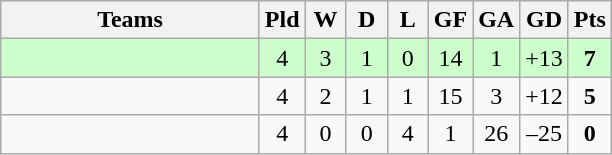<table class="wikitable" style="text-align: center;">
<tr>
<th width=165>Teams</th>
<th width=20>Pld</th>
<th width=20>W</th>
<th width=20>D</th>
<th width=20>L</th>
<th width=20>GF</th>
<th width=20>GA</th>
<th width=20>GD</th>
<th width=20>Pts</th>
</tr>
<tr align=center style="background:#ccffcc;">
<td style="text-align:left;"></td>
<td>4</td>
<td>3</td>
<td>1</td>
<td>0</td>
<td>14</td>
<td>1</td>
<td>+13</td>
<td><strong>7</strong></td>
</tr>
<tr align=center>
<td style="text-align:left;"></td>
<td>4</td>
<td>2</td>
<td>1</td>
<td>1</td>
<td>15</td>
<td>3</td>
<td>+12</td>
<td><strong>5</strong></td>
</tr>
<tr align=center>
<td style="text-align:left;"></td>
<td>4</td>
<td>0</td>
<td>0</td>
<td>4</td>
<td>1</td>
<td>26</td>
<td>–25</td>
<td><strong>0</strong></td>
</tr>
</table>
